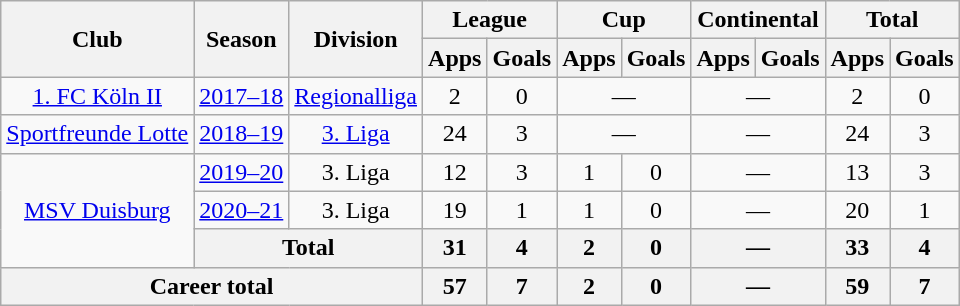<table class="wikitable" style="text-align: center;">
<tr>
<th rowspan="2">Club</th>
<th rowspan="2">Season</th>
<th rowspan="2">Division</th>
<th colspan="2">League</th>
<th colspan="2">Cup</th>
<th colspan="2">Continental</th>
<th colspan="2">Total</th>
</tr>
<tr>
<th>Apps</th>
<th>Goals</th>
<th>Apps</th>
<th>Goals</th>
<th>Apps</th>
<th>Goals</th>
<th>Apps</th>
<th>Goals</th>
</tr>
<tr>
<td valign="center"><a href='#'>1. FC Köln II</a></td>
<td><a href='#'>2017–18</a></td>
<td><a href='#'>Regionalliga</a></td>
<td>2</td>
<td>0</td>
<td colspan=2>—</td>
<td colspan=2>—</td>
<td>2</td>
<td>0</td>
</tr>
<tr>
<td valign="center"><a href='#'>Sportfreunde Lotte</a></td>
<td><a href='#'>2018–19</a></td>
<td><a href='#'>3. Liga</a></td>
<td>24</td>
<td>3</td>
<td colspan=2>—</td>
<td colspan=2>—</td>
<td>24</td>
<td>3</td>
</tr>
<tr>
<td valign="center" rowspan=3><a href='#'>MSV Duisburg</a></td>
<td><a href='#'>2019–20</a></td>
<td>3. Liga</td>
<td>12</td>
<td>3</td>
<td>1</td>
<td>0</td>
<td colspan=2>—</td>
<td>13</td>
<td>3</td>
</tr>
<tr>
<td><a href='#'>2020–21</a></td>
<td>3. Liga</td>
<td>19</td>
<td>1</td>
<td>1</td>
<td>0</td>
<td colspan=2>—</td>
<td>20</td>
<td>1</td>
</tr>
<tr>
<th colspan="2">Total</th>
<th>31</th>
<th>4</th>
<th>2</th>
<th>0</th>
<th colspan=2>—</th>
<th>33</th>
<th>4</th>
</tr>
<tr>
<th colspan="3">Career total</th>
<th>57</th>
<th>7</th>
<th>2</th>
<th>0</th>
<th colspan=2>—</th>
<th>59</th>
<th>7</th>
</tr>
</table>
